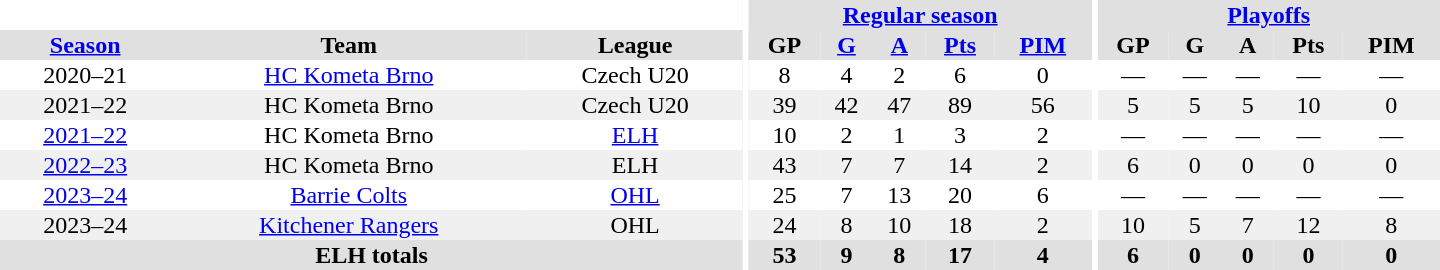<table border="0" cellpadding="1" cellspacing="0" style="text-align:center; width:60em;">
<tr bgcolor="#e0e0e0">
<th colspan="3" bgcolor="#ffffff"></th>
<th rowspan="101" bgcolor="#ffffff"></th>
<th colspan="5"><a href='#'>Regular season</a></th>
<th rowspan="101" bgcolor="#ffffff"></th>
<th colspan="5"><a href='#'>Playoffs</a></th>
</tr>
<tr bgcolor="#e0e0e0">
<th><a href='#'>Season</a></th>
<th>Team</th>
<th>League</th>
<th>GP</th>
<th><a href='#'>G</a></th>
<th><a href='#'>A</a></th>
<th><a href='#'>Pts</a></th>
<th><a href='#'>PIM</a></th>
<th>GP</th>
<th>G</th>
<th>A</th>
<th>Pts</th>
<th>PIM</th>
</tr>
<tr>
<td>2020–21</td>
<td><a href='#'>HC Kometa Brno</a></td>
<td>Czech U20</td>
<td>8</td>
<td>4</td>
<td>2</td>
<td>6</td>
<td>0</td>
<td>—</td>
<td>—</td>
<td>—</td>
<td>—</td>
<td>—</td>
</tr>
<tr bgcolor="#f0f0f0">
<td>2021–22</td>
<td>HC Kometa Brno</td>
<td>Czech U20</td>
<td>39</td>
<td>42</td>
<td>47</td>
<td>89</td>
<td>56</td>
<td>5</td>
<td>5</td>
<td>5</td>
<td>10</td>
<td>0</td>
</tr>
<tr>
<td><a href='#'>2021–22</a></td>
<td>HC Kometa Brno</td>
<td><a href='#'>ELH</a></td>
<td>10</td>
<td>2</td>
<td>1</td>
<td>3</td>
<td>2</td>
<td>—</td>
<td>—</td>
<td>—</td>
<td>—</td>
<td>—</td>
</tr>
<tr bgcolor="#f0f0f0">
<td><a href='#'>2022–23</a></td>
<td>HC Kometa Brno</td>
<td>ELH</td>
<td>43</td>
<td>7</td>
<td>7</td>
<td>14</td>
<td>2</td>
<td>6</td>
<td>0</td>
<td>0</td>
<td>0</td>
<td>0</td>
</tr>
<tr>
<td><a href='#'>2023–24</a></td>
<td><a href='#'>Barrie Colts</a></td>
<td><a href='#'>OHL</a></td>
<td>25</td>
<td>7</td>
<td>13</td>
<td>20</td>
<td>6</td>
<td>—</td>
<td>—</td>
<td>—</td>
<td>—</td>
<td>—</td>
</tr>
<tr bgcolor="#f0f0f0">
<td>2023–24</td>
<td><a href='#'>Kitchener Rangers</a></td>
<td>OHL</td>
<td>24</td>
<td>8</td>
<td>10</td>
<td>18</td>
<td>2</td>
<td>10</td>
<td>5</td>
<td>7</td>
<td>12</td>
<td>8</td>
</tr>
<tr bgcolor="#e0e0e0">
<th colspan="3">ELH totals</th>
<th>53</th>
<th>9</th>
<th>8</th>
<th>17</th>
<th>4</th>
<th>6</th>
<th>0</th>
<th>0</th>
<th>0</th>
<th>0</th>
</tr>
</table>
